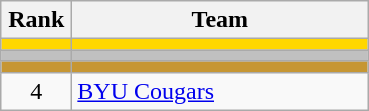<table class="wikitable" style="text-align:center;">
<tr>
<th width=40>Rank</th>
<th width=190>Team</th>
</tr>
<tr bgcolor="gold">
<td></td>
<td style="text-align:left;"></td>
</tr>
<tr bgcolor="silver">
<td></td>
<td style="text-align:left;"></td>
</tr>
<tr bgcolor="#C69633">
<td></td>
<td style="text-align:left;"></td>
</tr>
<tr>
<td>4</td>
<td style="text-align:left;"> <a href='#'>BYU Cougars</a></td>
</tr>
</table>
